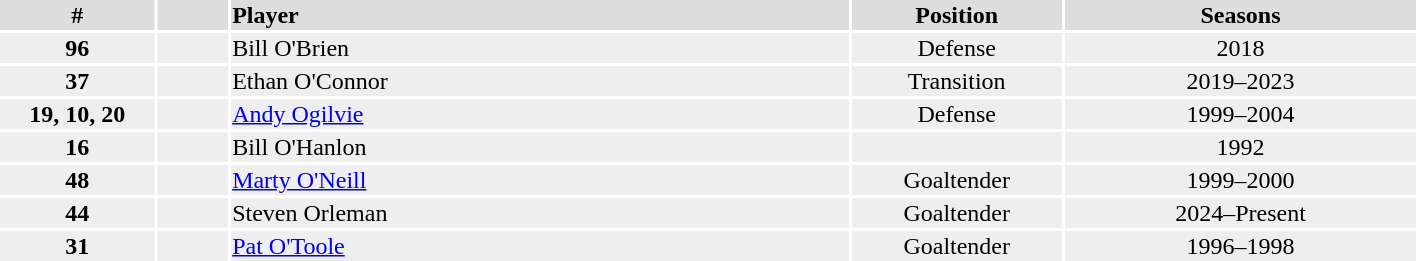<table width=75%>
<tr bgcolor="#dddddd">
<th width=11%>#</th>
<th width=5%></th>
<td align=left!!width=10%><strong>Player</strong></td>
<th width=15%>Position</th>
<th width=25%>Seasons</th>
</tr>
<tr bgcolor="#eeeeee">
<td align=center><strong>96</strong></td>
<td align=center></td>
<td>Bill O'Brien</td>
<td align=center>Defense</td>
<td align=center>2018</td>
</tr>
<tr bgcolor="#eeeeee">
<td align=center><strong>37</strong></td>
<td align=center></td>
<td>Ethan O'Connor</td>
<td align=center>Transition</td>
<td align=center>2019–2023</td>
</tr>
<tr bgcolor="#eeeeee">
<td align=center><strong>19, 10, 20</strong></td>
<td align=center></td>
<td><a href='#'>Andy Ogilvie</a></td>
<td align=center>Defense</td>
<td align=center>1999–2004</td>
</tr>
<tr bgcolor="#eeeeee">
<td align=center><strong>16</strong></td>
<td align=center></td>
<td>Bill O'Hanlon</td>
<td align=center></td>
<td align=center>1992</td>
</tr>
<tr bgcolor="#eeeeee">
<td align=center><strong>48</strong></td>
<td align=center></td>
<td><a href='#'>Marty O'Neill</a></td>
<td align=center>Goaltender</td>
<td align=center>1999–2000</td>
</tr>
<tr bgcolor="#eeeeee">
<td align=center><strong>44</strong></td>
<td align=center></td>
<td>Steven Orleman</td>
<td align=center>Goaltender</td>
<td align=center>2024–Present</td>
</tr>
<tr bgcolor="#eeeeee">
<td align=center><strong>31</strong></td>
<td align=center></td>
<td><a href='#'>Pat O'Toole</a></td>
<td align=center>Goaltender</td>
<td align=center>1996–1998</td>
</tr>
</table>
